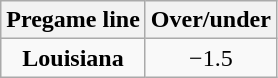<table class="wikitable">
<tr align="center">
<th style=>Pregame line</th>
<th style=>Over/under</th>
</tr>
<tr align="center">
<td><strong>Louisiana</strong></td>
<td>−1.5</td>
</tr>
</table>
